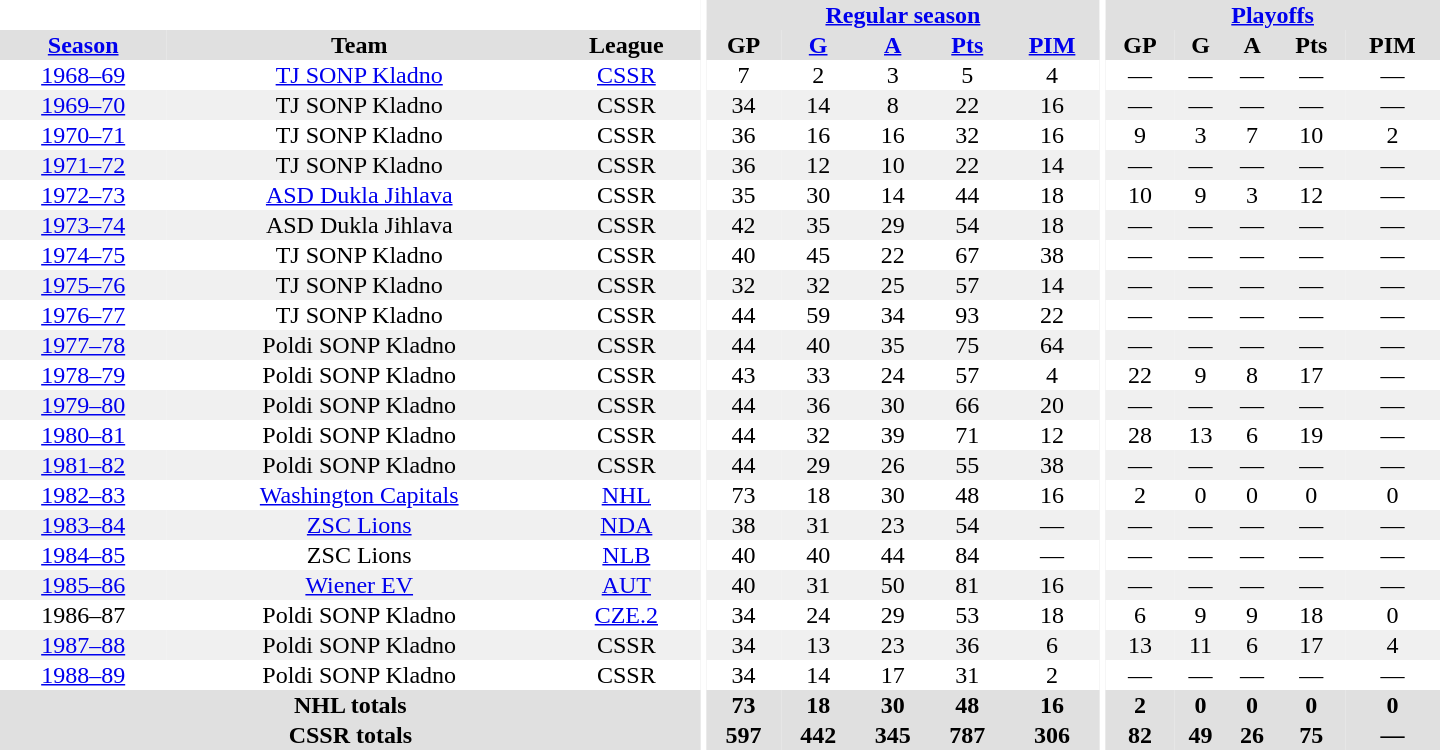<table border="0" cellpadding="1" cellspacing="0" style="text-align:center; width:60em">
<tr bgcolor="#e0e0e0">
<th colspan="3" bgcolor="#ffffff"></th>
<th rowspan="100" bgcolor="#ffffff"></th>
<th colspan="5"><a href='#'>Regular season</a></th>
<th rowspan="100" bgcolor="#ffffff"></th>
<th colspan="5"><a href='#'>Playoffs</a></th>
</tr>
<tr bgcolor="#e0e0e0">
<th><a href='#'>Season</a></th>
<th>Team</th>
<th>League</th>
<th>GP</th>
<th><a href='#'>G</a></th>
<th><a href='#'>A</a></th>
<th><a href='#'>Pts</a></th>
<th><a href='#'>PIM</a></th>
<th>GP</th>
<th>G</th>
<th>A</th>
<th>Pts</th>
<th>PIM</th>
</tr>
<tr>
<td><a href='#'>1968–69</a></td>
<td><a href='#'>TJ SONP Kladno</a></td>
<td><a href='#'>CSSR</a></td>
<td>7</td>
<td>2</td>
<td>3</td>
<td>5</td>
<td>4</td>
<td>—</td>
<td>—</td>
<td>—</td>
<td>—</td>
<td>—</td>
</tr>
<tr bgcolor="#f0f0f0">
<td><a href='#'>1969–70</a></td>
<td>TJ SONP Kladno</td>
<td>CSSR</td>
<td>34</td>
<td>14</td>
<td>8</td>
<td>22</td>
<td>16</td>
<td>—</td>
<td>—</td>
<td>—</td>
<td>—</td>
<td>—</td>
</tr>
<tr>
<td><a href='#'>1970–71</a></td>
<td>TJ SONP Kladno</td>
<td>CSSR</td>
<td>36</td>
<td>16</td>
<td>16</td>
<td>32</td>
<td>16</td>
<td>9</td>
<td>3</td>
<td>7</td>
<td>10</td>
<td>2</td>
</tr>
<tr bgcolor="#f0f0f0">
<td><a href='#'>1971–72</a></td>
<td>TJ SONP Kladno</td>
<td>CSSR</td>
<td>36</td>
<td>12</td>
<td>10</td>
<td>22</td>
<td>14</td>
<td>—</td>
<td>—</td>
<td>—</td>
<td>—</td>
<td>—</td>
</tr>
<tr>
<td><a href='#'>1972–73</a></td>
<td><a href='#'>ASD Dukla Jihlava</a></td>
<td>CSSR</td>
<td>35</td>
<td>30</td>
<td>14</td>
<td>44</td>
<td>18</td>
<td>10</td>
<td>9</td>
<td>3</td>
<td>12</td>
<td>—</td>
</tr>
<tr bgcolor="#f0f0f0">
<td><a href='#'>1973–74</a></td>
<td>ASD Dukla Jihlava</td>
<td>CSSR</td>
<td>42</td>
<td>35</td>
<td>29</td>
<td>54</td>
<td>18</td>
<td>—</td>
<td>—</td>
<td>—</td>
<td>—</td>
<td>—</td>
</tr>
<tr>
<td><a href='#'>1974–75</a></td>
<td>TJ SONP Kladno</td>
<td>CSSR</td>
<td>40</td>
<td>45</td>
<td>22</td>
<td>67</td>
<td>38</td>
<td>—</td>
<td>—</td>
<td>—</td>
<td>—</td>
<td>—</td>
</tr>
<tr bgcolor="#f0f0f0">
<td><a href='#'>1975–76</a></td>
<td>TJ SONP Kladno</td>
<td>CSSR</td>
<td>32</td>
<td>32</td>
<td>25</td>
<td>57</td>
<td>14</td>
<td>—</td>
<td>—</td>
<td>—</td>
<td>—</td>
<td>—</td>
</tr>
<tr>
<td><a href='#'>1976–77</a></td>
<td>TJ SONP Kladno</td>
<td>CSSR</td>
<td>44</td>
<td>59</td>
<td>34</td>
<td>93</td>
<td>22</td>
<td>—</td>
<td>—</td>
<td>—</td>
<td>—</td>
<td>—</td>
</tr>
<tr bgcolor="#f0f0f0">
<td><a href='#'>1977–78</a></td>
<td>Poldi SONP Kladno</td>
<td>CSSR</td>
<td>44</td>
<td>40</td>
<td>35</td>
<td>75</td>
<td>64</td>
<td>—</td>
<td>—</td>
<td>—</td>
<td>—</td>
<td>—</td>
</tr>
<tr>
<td><a href='#'>1978–79</a></td>
<td>Poldi SONP Kladno</td>
<td>CSSR</td>
<td>43</td>
<td>33</td>
<td>24</td>
<td>57</td>
<td>4</td>
<td>22</td>
<td>9</td>
<td>8</td>
<td>17</td>
<td>—</td>
</tr>
<tr bgcolor="#f0f0f0">
<td><a href='#'>1979–80</a></td>
<td>Poldi SONP Kladno</td>
<td>CSSR</td>
<td>44</td>
<td>36</td>
<td>30</td>
<td>66</td>
<td>20</td>
<td>—</td>
<td>—</td>
<td>—</td>
<td>—</td>
<td>—</td>
</tr>
<tr>
<td><a href='#'>1980–81</a></td>
<td>Poldi SONP Kladno</td>
<td>CSSR</td>
<td>44</td>
<td>32</td>
<td>39</td>
<td>71</td>
<td>12</td>
<td>28</td>
<td>13</td>
<td>6</td>
<td>19</td>
<td>—</td>
</tr>
<tr bgcolor="#f0f0f0">
<td><a href='#'>1981–82</a></td>
<td>Poldi SONP Kladno</td>
<td>CSSR</td>
<td>44</td>
<td>29</td>
<td>26</td>
<td>55</td>
<td>38</td>
<td>—</td>
<td>—</td>
<td>—</td>
<td>—</td>
<td>—</td>
</tr>
<tr>
<td><a href='#'>1982–83</a></td>
<td><a href='#'>Washington Capitals</a></td>
<td><a href='#'>NHL</a></td>
<td>73</td>
<td>18</td>
<td>30</td>
<td>48</td>
<td>16</td>
<td>2</td>
<td>0</td>
<td>0</td>
<td>0</td>
<td>0</td>
</tr>
<tr bgcolor="#f0f0f0">
<td><a href='#'>1983–84</a></td>
<td><a href='#'>ZSC Lions</a></td>
<td><a href='#'>NDA</a></td>
<td>38</td>
<td>31</td>
<td>23</td>
<td>54</td>
<td>—</td>
<td>—</td>
<td>—</td>
<td>—</td>
<td>—</td>
<td>—</td>
</tr>
<tr>
<td><a href='#'>1984–85</a></td>
<td>ZSC Lions</td>
<td><a href='#'>NLB</a></td>
<td>40</td>
<td>40</td>
<td>44</td>
<td>84</td>
<td>—</td>
<td>—</td>
<td>—</td>
<td>—</td>
<td>—</td>
<td>—</td>
</tr>
<tr bgcolor="#f0f0f0">
<td><a href='#'>1985–86</a></td>
<td><a href='#'>Wiener EV</a></td>
<td><a href='#'>AUT</a></td>
<td>40</td>
<td>31</td>
<td>50</td>
<td>81</td>
<td>16</td>
<td>—</td>
<td>—</td>
<td>—</td>
<td>—</td>
<td>—</td>
</tr>
<tr>
<td>1986–87</td>
<td>Poldi SONP Kladno</td>
<td><a href='#'>CZE.2</a></td>
<td>34</td>
<td>24</td>
<td>29</td>
<td>53</td>
<td>18</td>
<td>6</td>
<td>9</td>
<td>9</td>
<td>18</td>
<td>0</td>
</tr>
<tr bgcolor="#f0f0f0">
<td><a href='#'>1987–88</a></td>
<td>Poldi SONP Kladno</td>
<td>CSSR</td>
<td>34</td>
<td>13</td>
<td>23</td>
<td>36</td>
<td>6</td>
<td>13</td>
<td>11</td>
<td>6</td>
<td>17</td>
<td>4</td>
</tr>
<tr>
<td><a href='#'>1988–89</a></td>
<td>Poldi SONP Kladno</td>
<td>CSSR</td>
<td>34</td>
<td>14</td>
<td>17</td>
<td>31</td>
<td>2</td>
<td>—</td>
<td>—</td>
<td>—</td>
<td>—</td>
<td>—</td>
</tr>
<tr bgcolor="#e0e0e0">
<th colspan="3">NHL totals</th>
<th>73</th>
<th>18</th>
<th>30</th>
<th>48</th>
<th>16</th>
<th>2</th>
<th>0</th>
<th>0</th>
<th>0</th>
<th>0</th>
</tr>
<tr bgcolor="#e0e0e0">
<th colspan="3">CSSR totals</th>
<th>597</th>
<th>442</th>
<th>345</th>
<th>787</th>
<th>306</th>
<th>82</th>
<th>49</th>
<th>26</th>
<th>75</th>
<th>—</th>
</tr>
</table>
